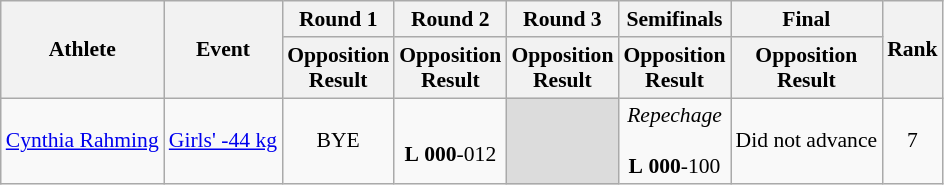<table class="wikitable" border="1" style="font-size:90%">
<tr>
<th rowspan=2>Athlete</th>
<th rowspan=2>Event</th>
<th>Round 1</th>
<th>Round 2</th>
<th>Round 3</th>
<th>Semifinals</th>
<th>Final</th>
<th rowspan=2>Rank</th>
</tr>
<tr>
<th>Opposition<br>Result</th>
<th>Opposition<br>Result</th>
<th>Opposition<br>Result</th>
<th>Opposition<br>Result</th>
<th>Opposition<br>Result</th>
</tr>
<tr>
<td><a href='#'>Cynthia Rahming</a></td>
<td><a href='#'>Girls' -44 kg</a></td>
<td align=center>BYE</td>
<td align=center> <br> <strong>L</strong> <strong>000</strong>-012</td>
<td bgcolor=#DCDCDC></td>
<td align=center><em>Repechage</em><br> <br> <strong>L</strong> <strong>000</strong>-100</td>
<td align=center>Did not advance</td>
<td align=center>7</td>
</tr>
</table>
